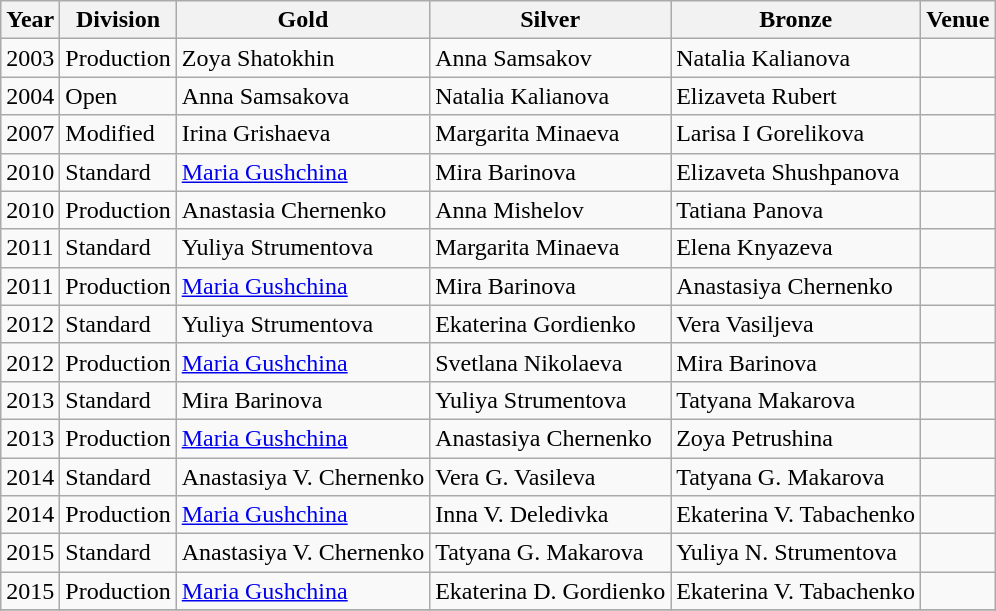<table class="wikitable sortable" style="text-align: left;">
<tr>
<th>Year</th>
<th>Division</th>
<th> Gold</th>
<th> Silver</th>
<th> Bronze</th>
<th>Venue</th>
</tr>
<tr>
<td>2003</td>
<td>Production</td>
<td> Zoya Shatokhin</td>
<td> Anna Samsakov</td>
<td> Natalia Kalianova</td>
<td></td>
</tr>
<tr>
<td>2004</td>
<td>Open</td>
<td> Anna Samsakova</td>
<td> Natalia Kalianova</td>
<td> Elizaveta Rubert</td>
<td></td>
</tr>
<tr>
<td>2007</td>
<td>Modified</td>
<td> Irina Grishaeva</td>
<td> Margarita Minaeva</td>
<td> Larisa I Gorelikova</td>
<td></td>
</tr>
<tr>
<td>2010</td>
<td>Standard</td>
<td> <a href='#'>Maria Gushchina</a></td>
<td> Mira Barinova</td>
<td> Elizaveta Shushpanova</td>
<td></td>
</tr>
<tr>
<td>2010</td>
<td>Production</td>
<td> Anastasia Chernenko</td>
<td> Anna Mishelov</td>
<td> Tatiana Panova</td>
<td></td>
</tr>
<tr>
<td>2011</td>
<td>Standard</td>
<td> Yuliya Strumentova</td>
<td> Margarita Minaeva</td>
<td> Elena Knyazeva</td>
<td></td>
</tr>
<tr>
<td>2011</td>
<td>Production</td>
<td> <a href='#'>Maria Gushchina</a></td>
<td> Mira Barinova</td>
<td> Anastasiya Chernenko</td>
<td></td>
</tr>
<tr>
<td>2012</td>
<td>Standard</td>
<td> Yuliya Strumentova</td>
<td> Ekaterina Gordienko</td>
<td> Vera Vasiljeva</td>
<td></td>
</tr>
<tr>
<td>2012</td>
<td>Production</td>
<td> <a href='#'>Maria Gushchina</a></td>
<td> Svetlana Nikolaeva</td>
<td> Mira Barinova</td>
<td></td>
</tr>
<tr>
<td>2013</td>
<td>Standard</td>
<td> Mira Barinova</td>
<td> Yuliya Strumentova</td>
<td> Tatyana Makarova</td>
<td></td>
</tr>
<tr>
<td>2013</td>
<td>Production</td>
<td> <a href='#'>Maria Gushchina</a></td>
<td> Anastasiya Chernenko</td>
<td> Zoya Petrushina</td>
<td></td>
</tr>
<tr>
<td>2014</td>
<td>Standard</td>
<td> Anastasiya V. Chernenko</td>
<td> Vera G. Vasileva</td>
<td> Tatyana G. Makarova</td>
<td></td>
</tr>
<tr>
<td>2014</td>
<td>Production</td>
<td> <a href='#'>Maria Gushchina</a></td>
<td> Inna V. Deledivka</td>
<td> Ekaterina V. Tabachenko</td>
<td></td>
</tr>
<tr>
<td>2015</td>
<td>Standard</td>
<td> Anastasiya V. Chernenko</td>
<td> Tatyana G. Makarova</td>
<td> Yuliya N. Strumentova</td>
<td></td>
</tr>
<tr>
<td>2015</td>
<td>Production</td>
<td> <a href='#'>Maria Gushchina</a></td>
<td> Ekaterina D. Gordienko</td>
<td> Ekaterina V. Tabachenko</td>
<td></td>
</tr>
<tr>
</tr>
</table>
